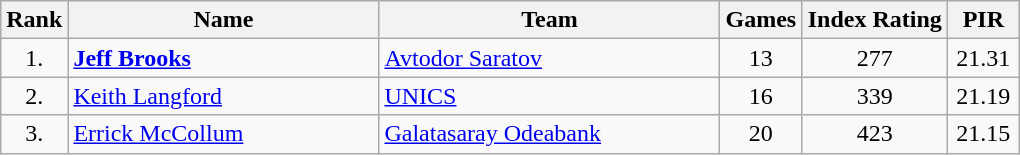<table class="wikitable sortable" style="text-align: center;">
<tr>
<th>Rank</th>
<th width=200>Name</th>
<th width=220>Team</th>
<th>Games</th>
<th width=90>Index Rating</th>
<th width=40>PIR</th>
</tr>
<tr>
<td>1.</td>
<td align="left"> <strong><a href='#'>Jeff Brooks</a></strong></td>
<td align="left"> <a href='#'>Avtodor Saratov</a></td>
<td>13</td>
<td>277</td>
<td>21.31</td>
</tr>
<tr>
<td>2.</td>
<td align="left"> <a href='#'>Keith Langford</a></td>
<td align="left"> <a href='#'>UNICS</a></td>
<td>16</td>
<td>339</td>
<td>21.19</td>
</tr>
<tr>
<td>3.</td>
<td align="left"> <a href='#'>Errick McCollum</a></td>
<td align="left"> <a href='#'>Galatasaray Odeabank</a></td>
<td>20</td>
<td>423</td>
<td>21.15</td>
</tr>
</table>
